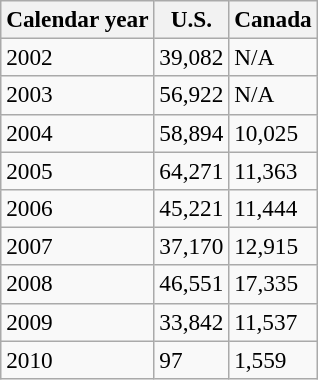<table class=wikitable style="font-size:97%">
<tr>
<th>Calendar year</th>
<th>U.S.</th>
<th>Canada</th>
</tr>
<tr>
<td>2002</td>
<td>39,082</td>
<td>N/A</td>
</tr>
<tr>
<td>2003</td>
<td>56,922</td>
<td>N/A</td>
</tr>
<tr>
<td>2004</td>
<td>58,894</td>
<td>10,025</td>
</tr>
<tr>
<td>2005</td>
<td>64,271</td>
<td>11,363</td>
</tr>
<tr>
<td>2006</td>
<td>45,221</td>
<td>11,444</td>
</tr>
<tr>
<td>2007</td>
<td>37,170</td>
<td>12,915</td>
</tr>
<tr>
<td>2008</td>
<td>46,551</td>
<td>17,335</td>
</tr>
<tr>
<td>2009</td>
<td>33,842</td>
<td>11,537 </td>
</tr>
<tr>
<td>2010</td>
<td>97</td>
<td>1,559</td>
</tr>
</table>
